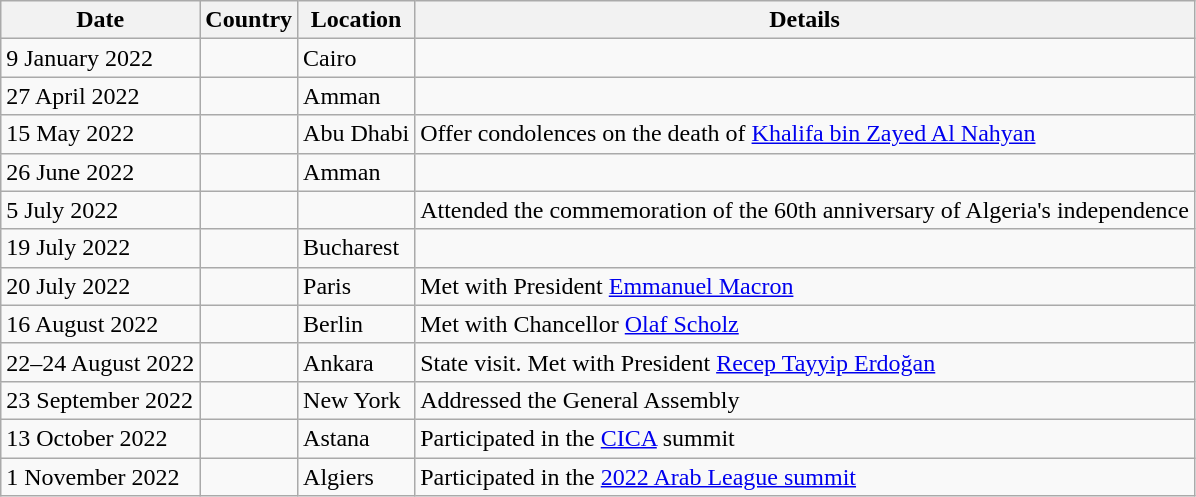<table class="wikitable">
<tr>
<th>Date</th>
<th>Country</th>
<th>Location</th>
<th>Details</th>
</tr>
<tr>
<td>9 January 2022</td>
<td></td>
<td>Cairo</td>
<td></td>
</tr>
<tr>
<td>27 April 2022</td>
<td></td>
<td>Amman</td>
<td></td>
</tr>
<tr>
<td>15 May 2022</td>
<td></td>
<td>Abu Dhabi</td>
<td>Offer condolences on the death of <a href='#'>Khalifa bin Zayed Al Nahyan</a></td>
</tr>
<tr>
<td>26 June 2022</td>
<td></td>
<td>Amman</td>
<td></td>
</tr>
<tr>
<td>5 July 2022</td>
<td></td>
<td></td>
<td>Attended the commemoration of the 60th anniversary of Algeria's independence</td>
</tr>
<tr>
<td>19 July 2022</td>
<td></td>
<td>Bucharest</td>
<td></td>
</tr>
<tr>
<td>20 July 2022</td>
<td></td>
<td>Paris</td>
<td>Met with President <a href='#'>Emmanuel Macron</a></td>
</tr>
<tr>
<td>16 August 2022</td>
<td></td>
<td>Berlin</td>
<td>Met with Chancellor <a href='#'>Olaf Scholz</a></td>
</tr>
<tr>
<td>22–24 August 2022</td>
<td></td>
<td>Ankara</td>
<td>State visit. Met with President <a href='#'>Recep Tayyip Erdoğan</a></td>
</tr>
<tr>
<td>23 September 2022</td>
<td></td>
<td>New York</td>
<td>Addressed the General Assembly</td>
</tr>
<tr>
<td>13 October 2022</td>
<td></td>
<td>Astana</td>
<td>Participated in the <a href='#'>CICA</a> summit</td>
</tr>
<tr>
<td>1 November 2022</td>
<td></td>
<td>Algiers</td>
<td>Participated in the <a href='#'>2022 Arab League summit</a></td>
</tr>
</table>
